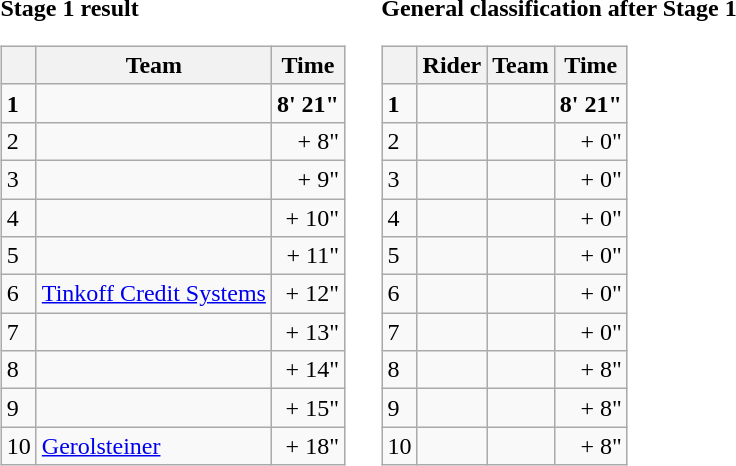<table>
<tr>
<td><strong>Stage 1 result</strong><br><table class="wikitable">
<tr>
<th></th>
<th>Team</th>
<th>Time</th>
</tr>
<tr>
<td><strong>1</strong></td>
<td><strong> </strong></td>
<td align=right><strong>8' 21"</strong></td>
</tr>
<tr>
<td>2</td>
<td> </td>
<td align=right>+ 8"</td>
</tr>
<tr>
<td>3</td>
<td> </td>
<td align=right>+ 9"</td>
</tr>
<tr>
<td>4</td>
<td> </td>
<td align=right>+ 10"</td>
</tr>
<tr>
<td>5</td>
<td> </td>
<td align=right>+ 11"</td>
</tr>
<tr>
<td>6</td>
<td> <a href='#'>Tinkoff Credit Systems</a></td>
<td align=right>+ 12"</td>
</tr>
<tr>
<td>7</td>
<td> </td>
<td align=right>+ 13"</td>
</tr>
<tr>
<td>8</td>
<td> </td>
<td align=right>+ 14"</td>
</tr>
<tr>
<td>9</td>
<td> </td>
<td align=right>+ 15"</td>
</tr>
<tr>
<td>10</td>
<td> <a href='#'>Gerolsteiner</a></td>
<td align=right>+ 18"</td>
</tr>
</table>
</td>
<td></td>
<td><strong>General classification after Stage 1</strong><br><table class="wikitable">
<tr>
<th></th>
<th>Rider</th>
<th>Team</th>
<th>Time</th>
</tr>
<tr>
<td><strong>1</strong></td>
<td><strong> </strong></td>
<td><strong></strong></td>
<td align="right"><strong>8' 21"</strong></td>
</tr>
<tr>
<td>2</td>
<td></td>
<td></td>
<td align="right">+ 0"</td>
</tr>
<tr>
<td>3</td>
<td></td>
<td></td>
<td align="right">+ 0"</td>
</tr>
<tr>
<td>4</td>
<td></td>
<td></td>
<td align="right">+ 0"</td>
</tr>
<tr>
<td>5</td>
<td></td>
<td></td>
<td align="right">+ 0"</td>
</tr>
<tr>
<td>6</td>
<td></td>
<td></td>
<td align="right">+ 0"</td>
</tr>
<tr>
<td>7</td>
<td></td>
<td></td>
<td align="right">+ 0"</td>
</tr>
<tr>
<td>8</td>
<td></td>
<td></td>
<td align="right">+ 8"</td>
</tr>
<tr>
<td>9</td>
<td></td>
<td></td>
<td align="right">+ 8"</td>
</tr>
<tr>
<td>10</td>
<td></td>
<td></td>
<td align="right">+ 8"</td>
</tr>
</table>
</td>
</tr>
</table>
